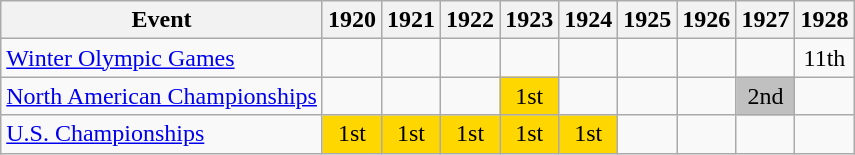<table class="wikitable">
<tr>
<th>Event</th>
<th>1920</th>
<th>1921</th>
<th>1922</th>
<th>1923</th>
<th>1924</th>
<th>1925</th>
<th>1926</th>
<th>1927</th>
<th>1928</th>
</tr>
<tr>
<td><a href='#'>Winter Olympic Games</a></td>
<td></td>
<td></td>
<td></td>
<td></td>
<td></td>
<td></td>
<td></td>
<td></td>
<td align="center">11th</td>
</tr>
<tr>
<td><a href='#'>North American Championships</a></td>
<td></td>
<td></td>
<td></td>
<td align="center" bgcolor="gold">1st</td>
<td></td>
<td></td>
<td></td>
<td align="center" bgcolor="silver">2nd</td>
<td></td>
</tr>
<tr>
<td><a href='#'>U.S. Championships</a></td>
<td align="center" bgcolor="gold">1st</td>
<td align="center" bgcolor="gold">1st</td>
<td align="center" bgcolor="gold">1st</td>
<td align="center" bgcolor="gold">1st</td>
<td align="center" bgcolor="gold">1st</td>
<td></td>
<td></td>
<td></td>
<td></td>
</tr>
</table>
